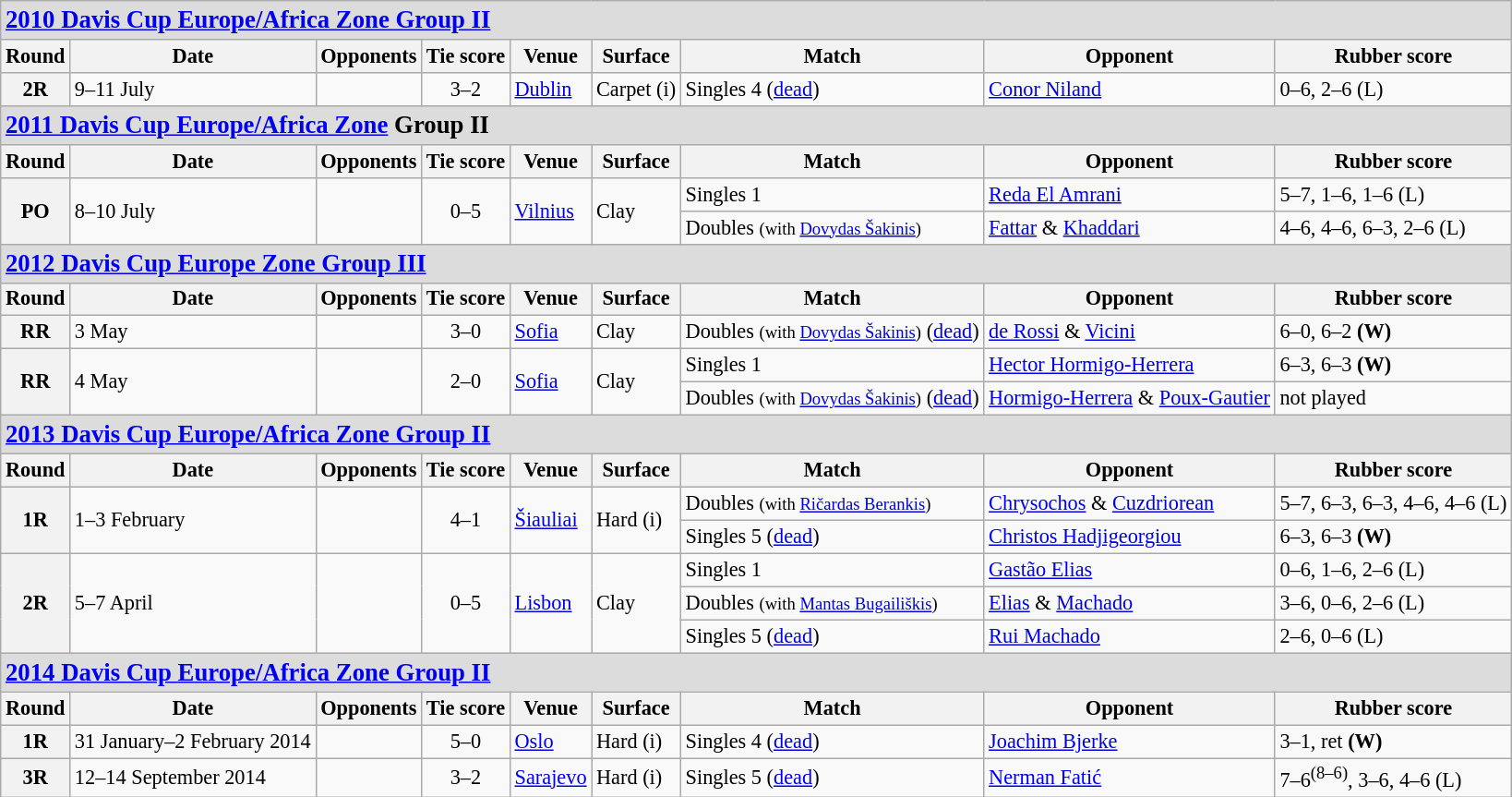<table class="wikitable collapsible collapsed" style=font-size:93%>
<tr bgcolor=Gainsboro>
<td colspan=9><big><strong><a href='#'>2010 Davis Cup Europe/Africa Zone Group II</a></strong></big></td>
</tr>
<tr>
<th>Round</th>
<th>Date</th>
<th>Opponents</th>
<th>Tie score</th>
<th>Venue</th>
<th>Surface</th>
<th>Match</th>
<th>Opponent</th>
<th>Rubber score</th>
</tr>
<tr>
<th>2R</th>
<td>9–11 July</td>
<td></td>
<td style="text-align:center;">3–2</td>
<td><a href='#'>Dublin</a></td>
<td>Carpet (i)</td>
<td>Singles 4 (<a href='#'>dead</a>)</td>
<td><a href='#'>Conor Niland</a></td>
<td>0–6, 2–6 (L)</td>
</tr>
<tr bgcolor=Gainsboro>
<td colspan=9><big><strong><a href='#'>2011 Davis Cup Europe/Africa Zone</a> Group II</strong></big></td>
</tr>
<tr>
<th>Round</th>
<th>Date</th>
<th>Opponents</th>
<th>Tie score</th>
<th>Venue</th>
<th>Surface</th>
<th>Match</th>
<th>Opponent</th>
<th>Rubber score</th>
</tr>
<tr>
<th rowspan=2>PO</th>
<td rowspan=2>8–10 July</td>
<td rowspan=2></td>
<td rowspan=2 style="text-align:center;">0–5</td>
<td rowspan=2><a href='#'>Vilnius</a></td>
<td rowspan=2>Clay</td>
<td>Singles 1</td>
<td><a href='#'>Reda El Amrani</a></td>
<td>5–7, 1–6, 1–6 (L)</td>
</tr>
<tr>
<td>Doubles <small>(with <a href='#'>Dovydas Šakinis</a>)</small></td>
<td><a href='#'>Fattar</a> & <a href='#'>Khaddari</a></td>
<td>4–6, 4–6, 6–3, 2–6 (L)</td>
</tr>
<tr bgcolor=Gainsboro>
<td colspan=9><big><strong><a href='#'>2012 Davis Cup Europe Zone Group III</a></strong></big></td>
</tr>
<tr>
<th>Round</th>
<th>Date</th>
<th>Opponents</th>
<th>Tie score</th>
<th>Venue</th>
<th>Surface</th>
<th>Match</th>
<th>Opponent</th>
<th>Rubber score</th>
</tr>
<tr>
<th>RR</th>
<td>3 May</td>
<td></td>
<td style="text-align:center;">3–0</td>
<td><a href='#'>Sofia</a></td>
<td>Clay</td>
<td>Doubles <small>(with <a href='#'>Dovydas Šakinis</a>)</small> (<a href='#'>dead</a>)</td>
<td><a href='#'>de Rossi</a> & <a href='#'>Vicini</a></td>
<td>6–0, 6–2 <strong>(W)</strong></td>
</tr>
<tr>
<th rowspan=2>RR</th>
<td rowspan=2>4 May</td>
<td rowspan=2></td>
<td rowspan=2 style="text-align:center;">2–0</td>
<td rowspan=2><a href='#'>Sofia</a></td>
<td rowspan=2>Clay</td>
<td>Singles 1</td>
<td><a href='#'>Hector Hormigo-Herrera</a></td>
<td>6–3, 6–3 <strong>(W)</strong></td>
</tr>
<tr>
<td>Doubles <small>(with <a href='#'>Dovydas Šakinis</a>)</small> (<a href='#'>dead</a>)</td>
<td><a href='#'>Hormigo-Herrera</a> & <a href='#'>Poux-Gautier</a></td>
<td>not played</td>
</tr>
<tr style="background:Gainsboro;">
<td colspan=9><big><strong><a href='#'>2013 Davis Cup Europe/Africa Zone Group II</a></strong></big></td>
</tr>
<tr>
<th>Round</th>
<th>Date</th>
<th>Opponents</th>
<th>Tie score</th>
<th>Venue</th>
<th>Surface</th>
<th>Match</th>
<th>Opponent</th>
<th>Rubber score</th>
</tr>
<tr>
<th rowspan=2>1R</th>
<td rowspan=2>1–3 February</td>
<td rowspan=2></td>
<td rowspan=2 style="text-align:center;">4–1</td>
<td rowspan=2><a href='#'>Šiauliai</a></td>
<td rowspan=2>Hard (i)</td>
<td>Doubles <small>(with <a href='#'>Ričardas Berankis</a>)</small></td>
<td><a href='#'>Chrysochos</a> & <a href='#'>Cuzdriorean</a></td>
<td>5–7, 6–3, 6–3, 4–6, 4–6 (L)</td>
</tr>
<tr>
<td>Singles 5 (<a href='#'>dead</a>)</td>
<td><a href='#'>Christos Hadjigeorgiou</a></td>
<td>6–3, 6–3 <strong>(W)</strong></td>
</tr>
<tr>
<th rowspan=3>2R</th>
<td rowspan=3>5–7 April</td>
<td rowspan=3></td>
<td rowspan=3 style="text-align:center;">0–5</td>
<td rowspan=3><a href='#'>Lisbon</a></td>
<td rowspan=3>Clay</td>
<td>Singles 1</td>
<td><a href='#'>Gastão Elias</a></td>
<td>0–6, 1–6, 2–6 (L)</td>
</tr>
<tr>
<td>Doubles <small>(with <a href='#'>Mantas Bugailiškis</a>)</small></td>
<td><a href='#'>Elias</a> & <a href='#'>Machado</a></td>
<td>3–6, 0–6, 2–6 (L)</td>
</tr>
<tr>
<td>Singles 5 (<a href='#'>dead</a>)</td>
<td><a href='#'>Rui Machado</a></td>
<td>2–6, 0–6 (L)</td>
</tr>
<tr style="background:Gainsboro;">
<td colspan=9><big><strong><a href='#'>2014 Davis Cup Europe/Africa Zone Group II</a></strong></big></td>
</tr>
<tr>
<th>Round</th>
<th>Date</th>
<th>Opponents</th>
<th>Tie score</th>
<th>Venue</th>
<th>Surface</th>
<th>Match</th>
<th>Opponent</th>
<th>Rubber score</th>
</tr>
<tr>
<th>1R</th>
<td>31 January–2 February 2014</td>
<td></td>
<td style="text-align:center;">5–0</td>
<td><a href='#'>Oslo</a></td>
<td>Hard (i)</td>
<td>Singles 4 (<a href='#'>dead</a>)</td>
<td><a href='#'>Joachim Bjerke</a></td>
<td>3–1, ret <strong>(W)</strong></td>
</tr>
<tr>
<th>3R</th>
<td>12–14 September 2014</td>
<td></td>
<td style="text-align:center;">3–2</td>
<td><a href='#'>Sarajevo</a></td>
<td>Hard (i)</td>
<td>Singles 5 (<a href='#'>dead</a>)</td>
<td><a href='#'>Nerman Fatić</a></td>
<td>7–6<sup>(8–6)</sup>, 3–6, 4–6 (L)</td>
</tr>
</table>
